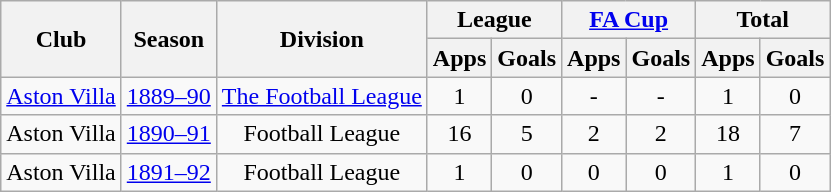<table class="wikitable" style="text-align:center;">
<tr>
<th rowspan="2">Club</th>
<th rowspan="2">Season</th>
<th rowspan="2">Division</th>
<th colspan="2">League</th>
<th colspan="2"><a href='#'>FA Cup</a></th>
<th colspan="2">Total</th>
</tr>
<tr>
<th>Apps</th>
<th>Goals</th>
<th>Apps</th>
<th>Goals</th>
<th>Apps</th>
<th>Goals</th>
</tr>
<tr>
<td><a href='#'>Aston Villa</a></td>
<td><a href='#'>1889–90</a></td>
<td><a href='#'>The Football League</a></td>
<td>1</td>
<td>0</td>
<td>-</td>
<td>-</td>
<td>1</td>
<td>0</td>
</tr>
<tr>
<td>Aston Villa</td>
<td><a href='#'>1890–91</a></td>
<td>Football League</td>
<td>16</td>
<td>5</td>
<td>2</td>
<td>2</td>
<td>18</td>
<td>7</td>
</tr>
<tr>
<td>Aston Villa</td>
<td><a href='#'>1891–92</a></td>
<td>Football League</td>
<td>1</td>
<td>0</td>
<td>0</td>
<td>0</td>
<td>1</td>
<td>0</td>
</tr>
</table>
